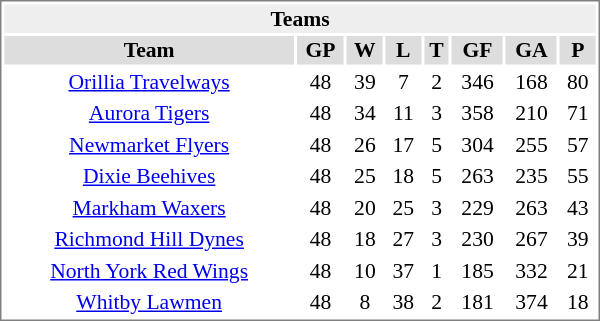<table cellpadding="0">
<tr align="left" style="vertical-align: top">
<td></td>
<td><br><table cellpadding="1" width="400px" style="font-size: 90%; border: 1px solid gray;">
<tr align="center"  bgcolor="#eeeeee">
<td colspan="11"><strong>Teams</strong></td>
</tr>
<tr align="center"  bgcolor="#dddddd">
<td><strong>Team</strong></td>
<td><strong>GP</strong></td>
<td><strong>W</strong></td>
<td><strong>L</strong></td>
<td><strong>T</strong></td>
<td><strong>GF</strong></td>
<td><strong>GA</strong></td>
<td><strong>P</strong></td>
</tr>
<tr align="center">
<td><a href='#'>Orillia Travelways</a></td>
<td>48</td>
<td>39</td>
<td>7</td>
<td>2</td>
<td>346</td>
<td>168</td>
<td>80</td>
</tr>
<tr align="center">
<td><a href='#'>Aurora Tigers</a></td>
<td>48</td>
<td>34</td>
<td>11</td>
<td>3</td>
<td>358</td>
<td>210</td>
<td>71</td>
</tr>
<tr align="center">
<td><a href='#'>Newmarket Flyers</a></td>
<td>48</td>
<td>26</td>
<td>17</td>
<td>5</td>
<td>304</td>
<td>255</td>
<td>57</td>
</tr>
<tr align="center">
<td><a href='#'>Dixie Beehives</a></td>
<td>48</td>
<td>25</td>
<td>18</td>
<td>5</td>
<td>263</td>
<td>235</td>
<td>55</td>
</tr>
<tr align="center">
<td><a href='#'>Markham Waxers</a></td>
<td>48</td>
<td>20</td>
<td>25</td>
<td>3</td>
<td>229</td>
<td>263</td>
<td>43</td>
</tr>
<tr align="center">
<td><a href='#'>Richmond Hill Dynes</a></td>
<td>48</td>
<td>18</td>
<td>27</td>
<td>3</td>
<td>230</td>
<td>267</td>
<td>39</td>
</tr>
<tr align="center">
<td><a href='#'>North York Red Wings</a></td>
<td>48</td>
<td>10</td>
<td>37</td>
<td>1</td>
<td>185</td>
<td>332</td>
<td>21</td>
</tr>
<tr align="center">
<td><a href='#'>Whitby Lawmen</a></td>
<td>48</td>
<td>8</td>
<td>38</td>
<td>2</td>
<td>181</td>
<td>374</td>
<td>18</td>
</tr>
</table>
</td>
</tr>
</table>
